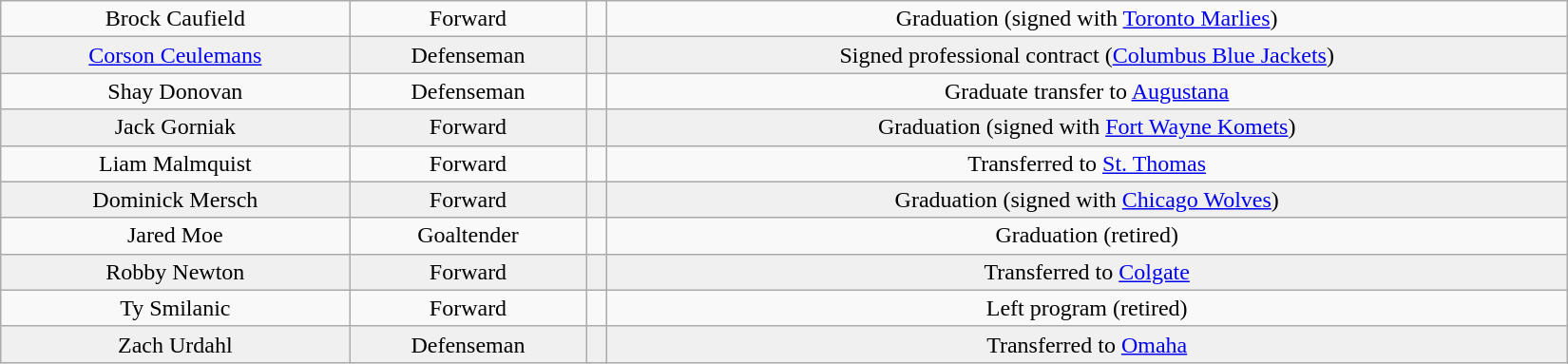<table class="wikitable" width="1100">
<tr align="center" bgcolor="">
<td>Brock Caufield</td>
<td>Forward</td>
<td></td>
<td>Graduation (signed with <a href='#'>Toronto Marlies</a>)</td>
</tr>
<tr align="center" bgcolor="f0f0f0">
<td><a href='#'>Corson Ceulemans</a></td>
<td>Defenseman</td>
<td></td>
<td>Signed professional contract (<a href='#'>Columbus Blue Jackets</a>)</td>
</tr>
<tr align="center" bgcolor="">
<td>Shay Donovan</td>
<td>Defenseman</td>
<td></td>
<td>Graduate transfer to <a href='#'>Augustana</a></td>
</tr>
<tr align="center" bgcolor="f0f0f0">
<td>Jack Gorniak</td>
<td>Forward</td>
<td></td>
<td>Graduation (signed with <a href='#'>Fort Wayne Komets</a>)</td>
</tr>
<tr align="center" bgcolor="">
<td>Liam Malmquist</td>
<td>Forward</td>
<td></td>
<td>Transferred to <a href='#'>St. Thomas</a></td>
</tr>
<tr align="center" bgcolor="f0f0f0">
<td>Dominick Mersch</td>
<td>Forward</td>
<td></td>
<td>Graduation (signed with <a href='#'>Chicago Wolves</a>)</td>
</tr>
<tr align="center" bgcolor="">
<td>Jared Moe</td>
<td>Goaltender</td>
<td></td>
<td>Graduation (retired)</td>
</tr>
<tr align="center" bgcolor="f0f0f0">
<td>Robby Newton</td>
<td>Forward</td>
<td></td>
<td>Transferred to <a href='#'>Colgate</a></td>
</tr>
<tr align="center" bgcolor="">
<td>Ty Smilanic</td>
<td>Forward</td>
<td></td>
<td>Left program (retired)</td>
</tr>
<tr align="center" bgcolor="f0f0f0">
<td>Zach Urdahl</td>
<td>Defenseman</td>
<td></td>
<td>Transferred to <a href='#'>Omaha</a></td>
</tr>
</table>
